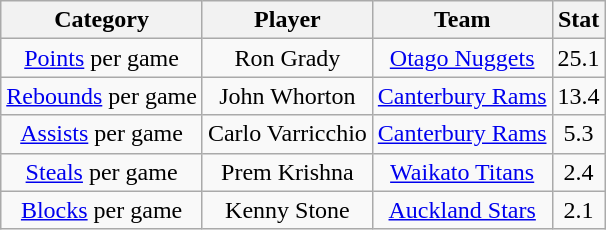<table class="wikitable" style="text-align:center">
<tr>
<th>Category</th>
<th>Player</th>
<th>Team</th>
<th>Stat</th>
</tr>
<tr>
<td><a href='#'>Points</a> per game</td>
<td>Ron Grady</td>
<td><a href='#'>Otago Nuggets</a></td>
<td>25.1</td>
</tr>
<tr>
<td><a href='#'>Rebounds</a> per game</td>
<td>John Whorton</td>
<td><a href='#'>Canterbury Rams</a></td>
<td>13.4</td>
</tr>
<tr>
<td><a href='#'>Assists</a> per game</td>
<td>Carlo Varricchio</td>
<td><a href='#'>Canterbury Rams</a></td>
<td>5.3</td>
</tr>
<tr>
<td><a href='#'>Steals</a> per game</td>
<td>Prem Krishna</td>
<td><a href='#'>Waikato Titans</a></td>
<td>2.4</td>
</tr>
<tr>
<td><a href='#'>Blocks</a> per game</td>
<td>Kenny Stone</td>
<td><a href='#'>Auckland Stars</a></td>
<td>2.1</td>
</tr>
</table>
